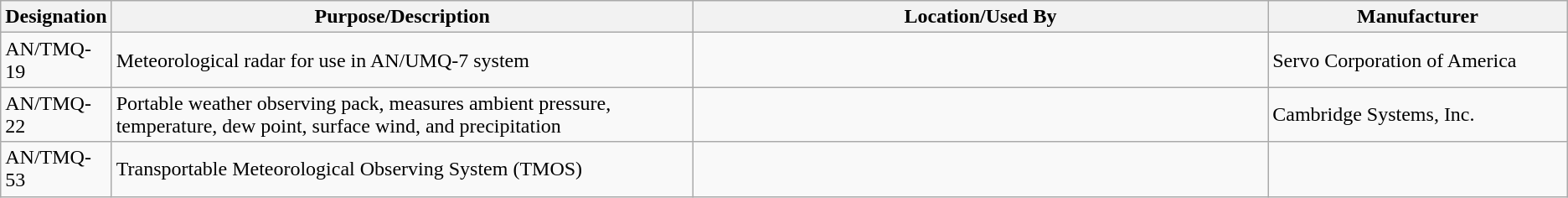<table class="wikitable sortable">
<tr>
<th scope="col">Designation</th>
<th scope="col" style="width: 500px;">Purpose/Description</th>
<th scope="col" style="width: 500px;">Location/Used By</th>
<th scope="col" style="width: 250px;">Manufacturer</th>
</tr>
<tr>
<td>AN/TMQ-19</td>
<td>Meteorological radar for use in AN/UMQ-7 system</td>
<td></td>
<td>Servo Corporation of America</td>
</tr>
<tr>
<td>AN/TMQ-22</td>
<td>Portable weather observing pack, measures ambient pressure, temperature, dew point, surface wind, and precipitation</td>
<td></td>
<td>Cambridge Systems, Inc.</td>
</tr>
<tr>
<td>AN/TMQ-53</td>
<td>Transportable Meteorological Observing System (TMOS)</td>
<td></td>
<td></td>
</tr>
</table>
